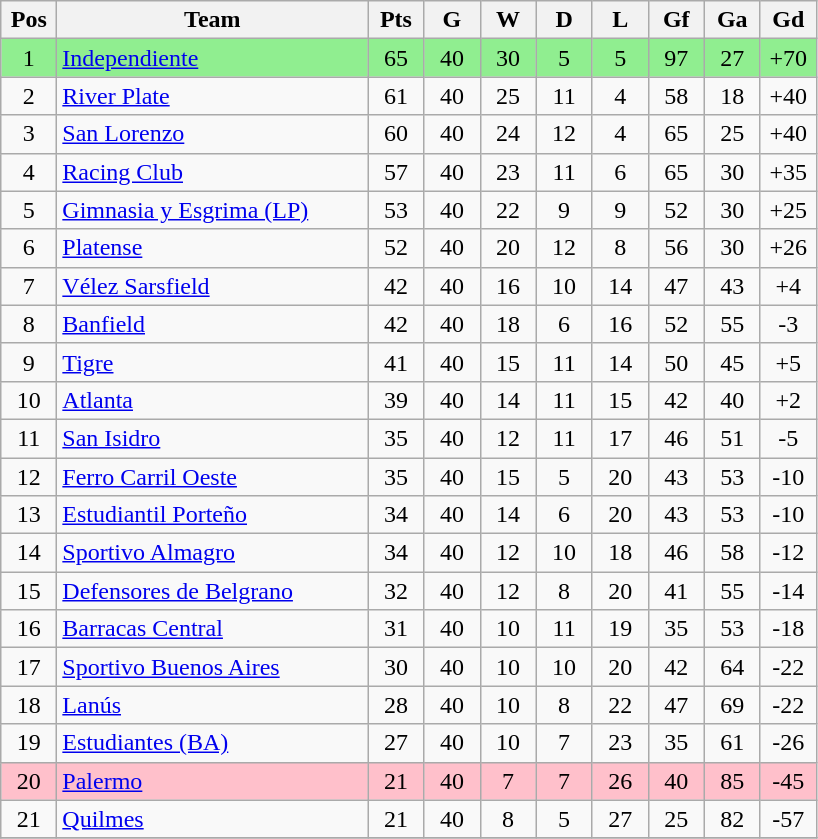<table class="wikitable" style="text-align:center">
<tr>
<th width=30px>Pos</th>
<th width=200px>Team</th>
<th width=30px>Pts</th>
<th width=30px>G</th>
<th width=30px>W</th>
<th width=30px>D</th>
<th width=30px>L</th>
<th width=30px>Gf</th>
<th width=30px>Ga</th>
<th width=30px>Gd</th>
</tr>
<tr bgcolor="lightgreen">
<td>1</td>
<td align="left"><a href='#'>Independiente</a></td>
<td>65</td>
<td>40</td>
<td>30</td>
<td>5</td>
<td>5</td>
<td>97</td>
<td>27</td>
<td>+70</td>
</tr>
<tr>
<td>2</td>
<td align="left"><a href='#'>River Plate</a></td>
<td>61</td>
<td>40</td>
<td>25</td>
<td>11</td>
<td>4</td>
<td>58</td>
<td>18</td>
<td>+40</td>
</tr>
<tr>
<td>3</td>
<td align="left"><a href='#'>San Lorenzo</a></td>
<td>60</td>
<td>40</td>
<td>24</td>
<td>12</td>
<td>4</td>
<td>65</td>
<td>25</td>
<td>+40</td>
</tr>
<tr>
<td>4</td>
<td align="left"><a href='#'>Racing Club</a></td>
<td>57</td>
<td>40</td>
<td>23</td>
<td>11</td>
<td>6</td>
<td>65</td>
<td>30</td>
<td>+35</td>
</tr>
<tr>
<td>5</td>
<td align="left"><a href='#'>Gimnasia y Esgrima (LP)</a></td>
<td>53</td>
<td>40</td>
<td>22</td>
<td>9</td>
<td>9</td>
<td>52</td>
<td>30</td>
<td>+25</td>
</tr>
<tr>
<td>6</td>
<td align="left"><a href='#'>Platense</a></td>
<td>52</td>
<td>40</td>
<td>20</td>
<td>12</td>
<td>8</td>
<td>56</td>
<td>30</td>
<td>+26</td>
</tr>
<tr>
<td>7</td>
<td align="left"><a href='#'>Vélez Sarsfield</a></td>
<td>42</td>
<td>40</td>
<td>16</td>
<td>10</td>
<td>14</td>
<td>47</td>
<td>43</td>
<td>+4</td>
</tr>
<tr>
<td>8</td>
<td align="left"><a href='#'>Banfield</a></td>
<td>42</td>
<td>40</td>
<td>18</td>
<td>6</td>
<td>16</td>
<td>52</td>
<td>55</td>
<td>-3</td>
</tr>
<tr>
<td>9</td>
<td align="left"><a href='#'>Tigre</a></td>
<td>41</td>
<td>40</td>
<td>15</td>
<td>11</td>
<td>14</td>
<td>50</td>
<td>45</td>
<td>+5</td>
</tr>
<tr>
<td>10</td>
<td align="left"><a href='#'>Atlanta</a></td>
<td>39</td>
<td>40</td>
<td>14</td>
<td>11</td>
<td>15</td>
<td>42</td>
<td>40</td>
<td>+2</td>
</tr>
<tr>
<td>11</td>
<td align="left"><a href='#'>San Isidro</a></td>
<td>35</td>
<td>40</td>
<td>12</td>
<td>11</td>
<td>17</td>
<td>46</td>
<td>51</td>
<td>-5</td>
</tr>
<tr>
<td>12</td>
<td align="left"><a href='#'>Ferro Carril Oeste</a></td>
<td>35</td>
<td>40</td>
<td>15</td>
<td>5</td>
<td>20</td>
<td>43</td>
<td>53</td>
<td>-10</td>
</tr>
<tr>
<td>13</td>
<td align="left"><a href='#'>Estudiantil Porteño</a></td>
<td>34</td>
<td>40</td>
<td>14</td>
<td>6</td>
<td>20</td>
<td>43</td>
<td>53</td>
<td>-10</td>
</tr>
<tr>
<td>14</td>
<td align="left"><a href='#'>Sportivo Almagro</a></td>
<td>34</td>
<td>40</td>
<td>12</td>
<td>10</td>
<td>18</td>
<td>46</td>
<td>58</td>
<td>-12</td>
</tr>
<tr>
<td>15</td>
<td align="left"><a href='#'>Defensores de Belgrano</a></td>
<td>32</td>
<td>40</td>
<td>12</td>
<td>8</td>
<td>20</td>
<td>41</td>
<td>55</td>
<td>-14</td>
</tr>
<tr>
<td>16</td>
<td align="left"><a href='#'>Barracas Central</a></td>
<td>31</td>
<td>40</td>
<td>10</td>
<td>11</td>
<td>19</td>
<td>35</td>
<td>53</td>
<td>-18</td>
</tr>
<tr>
<td>17</td>
<td align="left"><a href='#'>Sportivo Buenos Aires</a></td>
<td>30</td>
<td>40</td>
<td>10</td>
<td>10</td>
<td>20</td>
<td>42</td>
<td>64</td>
<td>-22</td>
</tr>
<tr>
<td>18</td>
<td align="left"><a href='#'>Lanús</a></td>
<td>28</td>
<td>40</td>
<td>10</td>
<td>8</td>
<td>22</td>
<td>47</td>
<td>69</td>
<td>-22</td>
</tr>
<tr>
<td>19</td>
<td align="left"><a href='#'>Estudiantes (BA)</a></td>
<td>27</td>
<td>40</td>
<td>10</td>
<td>7</td>
<td>23</td>
<td>35</td>
<td>61</td>
<td>-26</td>
</tr>
<tr bgcolor="pink">
<td>20</td>
<td align="left"><a href='#'>Palermo</a></td>
<td>21</td>
<td>40</td>
<td>7</td>
<td>7</td>
<td>26</td>
<td>40</td>
<td>85</td>
<td>-45</td>
</tr>
<tr>
<td>21</td>
<td align="left"><a href='#'>Quilmes</a></td>
<td>21</td>
<td>40</td>
<td>8</td>
<td>5</td>
<td>27</td>
<td>25</td>
<td>82</td>
<td>-57</td>
</tr>
<tr>
</tr>
</table>
